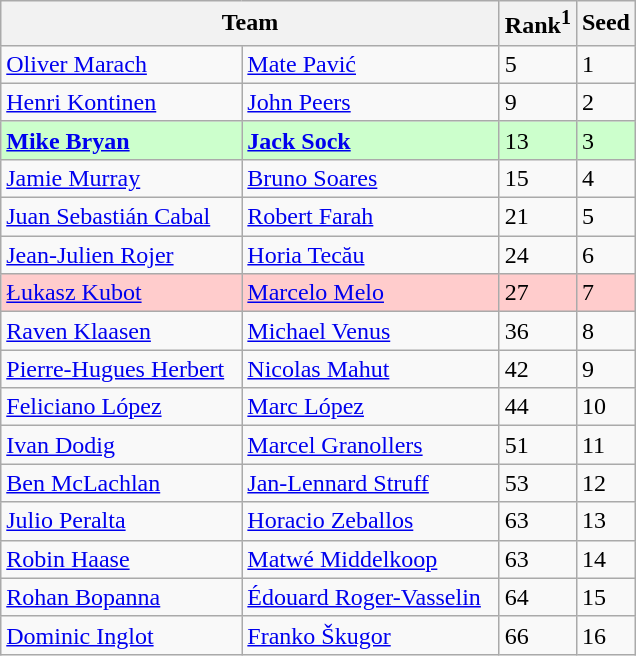<table class="wikitable">
<tr>
<th width="325" colspan=2>Team</th>
<th>Rank<sup>1</sup></th>
<th>Seed</th>
</tr>
<tr>
<td> <a href='#'>Oliver Marach</a></td>
<td> <a href='#'>Mate Pavić</a></td>
<td>5</td>
<td>1</td>
</tr>
<tr>
<td> <a href='#'>Henri Kontinen</a></td>
<td> <a href='#'>John Peers</a></td>
<td>9</td>
<td>2</td>
</tr>
<tr style="background:#cfc;">
<td> <strong><a href='#'>Mike Bryan</a></strong></td>
<td> <strong><a href='#'>Jack Sock</a></strong></td>
<td>13</td>
<td>3</td>
</tr>
<tr>
<td> <a href='#'>Jamie Murray</a></td>
<td> <a href='#'>Bruno Soares</a></td>
<td>15</td>
<td>4</td>
</tr>
<tr>
<td> <a href='#'>Juan Sebastián Cabal</a></td>
<td> <a href='#'>Robert Farah</a></td>
<td>21</td>
<td>5</td>
</tr>
<tr>
<td> <a href='#'>Jean-Julien Rojer</a></td>
<td> <a href='#'>Horia Tecău</a></td>
<td>24</td>
<td>6</td>
</tr>
<tr style="background:#fcc;">
<td> <a href='#'>Łukasz Kubot</a></td>
<td> <a href='#'>Marcelo Melo</a></td>
<td>27</td>
<td>7</td>
</tr>
<tr>
<td> <a href='#'>Raven Klaasen</a></td>
<td> <a href='#'>Michael Venus</a></td>
<td>36</td>
<td>8</td>
</tr>
<tr>
<td> <a href='#'>Pierre-Hugues Herbert</a></td>
<td> <a href='#'>Nicolas Mahut</a></td>
<td>42</td>
<td>9</td>
</tr>
<tr>
<td> <a href='#'>Feliciano López</a></td>
<td> <a href='#'>Marc López</a></td>
<td>44</td>
<td>10</td>
</tr>
<tr>
<td> <a href='#'>Ivan Dodig</a></td>
<td> <a href='#'>Marcel Granollers</a></td>
<td>51</td>
<td>11</td>
</tr>
<tr>
<td> <a href='#'>Ben McLachlan</a></td>
<td> <a href='#'>Jan-Lennard Struff</a></td>
<td>53</td>
<td>12</td>
</tr>
<tr>
<td> <a href='#'>Julio Peralta</a></td>
<td> <a href='#'>Horacio Zeballos</a></td>
<td>63</td>
<td>13</td>
</tr>
<tr>
<td> <a href='#'>Robin Haase</a></td>
<td> <a href='#'>Matwé Middelkoop</a></td>
<td>63</td>
<td>14</td>
</tr>
<tr>
<td> <a href='#'>Rohan Bopanna</a></td>
<td> <a href='#'>Édouard Roger-Vasselin</a></td>
<td>64</td>
<td>15</td>
</tr>
<tr>
<td> <a href='#'>Dominic Inglot</a></td>
<td> <a href='#'>Franko Škugor</a></td>
<td>66</td>
<td>16</td>
</tr>
</table>
